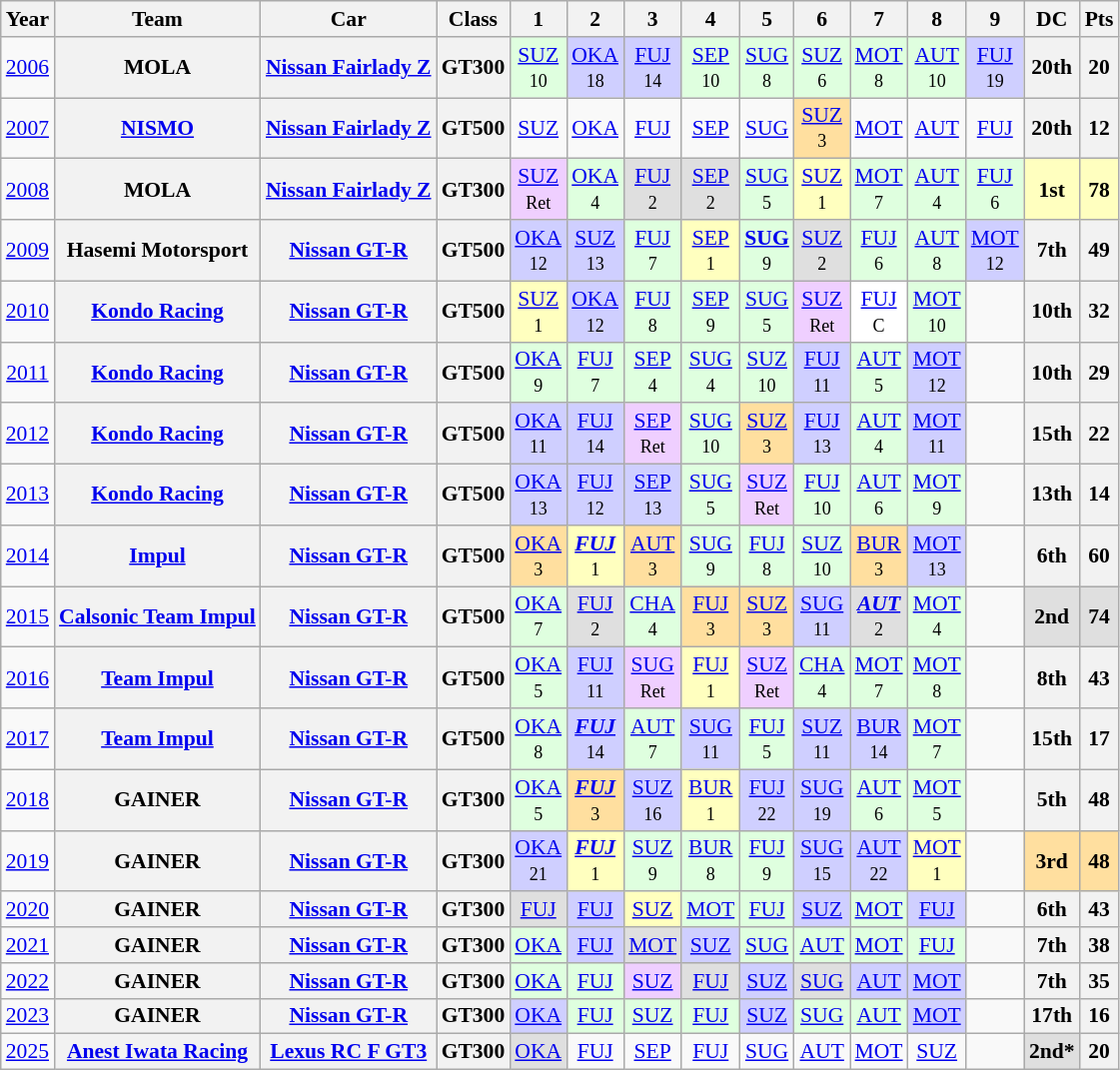<table class="wikitable" style="text-align:center; font-size:90%">
<tr>
<th>Year</th>
<th>Team</th>
<th>Car</th>
<th>Class</th>
<th>1</th>
<th>2</th>
<th>3</th>
<th>4</th>
<th>5</th>
<th>6</th>
<th>7</th>
<th>8</th>
<th>9</th>
<th>DC</th>
<th>Pts</th>
</tr>
<tr>
<td><a href='#'>2006</a></td>
<th>MOLA</th>
<th><a href='#'>Nissan Fairlady Z</a></th>
<th>GT300</th>
<td style="background:#DFFFDF;"><a href='#'>SUZ</a><br><small>10</small></td>
<td style="background:#CFCFFF;"><a href='#'>OKA</a><br><small>18</small></td>
<td style="background:#CFCFFF;"><a href='#'>FUJ</a><br><small>14</small></td>
<td style="background:#DFFFDF;"><a href='#'>SEP</a><br><small>10</small></td>
<td style="background:#DFFFDF;"><a href='#'>SUG</a><br><small>8</small></td>
<td style="background:#DFFFDF;"><a href='#'>SUZ</a><br><small>6</small></td>
<td style="background:#DFFFDF;"><a href='#'>MOT</a><br><small>8</small></td>
<td style="background:#DFFFDF;"><a href='#'>AUT</a><br><small>10</small></td>
<td style="background:#CFCFFF;"><a href='#'>FUJ</a><br><small>19</small></td>
<th>20th</th>
<th>20</th>
</tr>
<tr>
<td><a href='#'>2007</a></td>
<th><a href='#'>NISMO</a></th>
<th><a href='#'>Nissan Fairlady Z</a></th>
<th>GT500</th>
<td><a href='#'>SUZ</a><br><small></small></td>
<td><a href='#'>OKA</a><br><small></small></td>
<td><a href='#'>FUJ</a><br><small></small></td>
<td><a href='#'>SEP</a><br><small></small></td>
<td><a href='#'>SUG</a><br><small></small></td>
<td style="background:#FFDF9F;"><a href='#'>SUZ</a><br><small>3</small></td>
<td><a href='#'>MOT</a><br><small></small></td>
<td><a href='#'>AUT</a><br><small></small></td>
<td><a href='#'>FUJ</a><br><small></small></td>
<th>20th</th>
<th>12</th>
</tr>
<tr>
<td><a href='#'>2008</a></td>
<th>MOLA</th>
<th><a href='#'>Nissan Fairlady Z</a></th>
<th>GT300</th>
<td style="background:#EFCFFF;"><a href='#'>SUZ</a><br><small>Ret</small></td>
<td style="background:#DFFFDF;"><a href='#'>OKA</a><br><small>4</small></td>
<td style="background:#DFDFDF;"><a href='#'>FUJ</a><br><small>2</small></td>
<td style="background:#DFDFDF;"><a href='#'>SEP</a><br><small>2</small></td>
<td style="background:#DFFFDF;"><a href='#'>SUG</a><br><small>5</small></td>
<td style="background:#FFFFBF;"><a href='#'>SUZ</a><br><small>1</small></td>
<td style="background:#DFFFDF;"><a href='#'>MOT</a><br><small>7</small></td>
<td style="background:#DFFFDF;"><a href='#'>AUT</a><br><small>4</small></td>
<td style="background:#DFFFDF;"><a href='#'>FUJ</a><br><small>6</small></td>
<th style="background:#FFFFBF;">1st</th>
<th style="background:#FFFFBF;">78</th>
</tr>
<tr>
<td><a href='#'>2009</a></td>
<th>Hasemi Motorsport</th>
<th><a href='#'>Nissan GT-R</a></th>
<th>GT500</th>
<td style="background:#CFCFFF;"><a href='#'>OKA</a><br><small>12</small></td>
<td style="background:#CFCFFF;"><a href='#'>SUZ</a><br><small>13</small></td>
<td style="background:#DFFFDF;"><a href='#'>FUJ</a><br><small>7</small></td>
<td style="background:#FFFFBF;"><a href='#'>SEP</a><br><small>1</small></td>
<td style="background:#DFFFDF;"><strong><a href='#'>SUG</a></strong><br><small>9</small></td>
<td style="background:#DFDFDF;"><a href='#'>SUZ</a><br><small>2</small></td>
<td style="background:#DFFFDF;"><a href='#'>FUJ</a><br><small>6</small></td>
<td style="background:#DFFFDF;"><a href='#'>AUT</a><br><small>8</small></td>
<td style="background:#CFCFFF;"><a href='#'>MOT</a><br><small>12</small></td>
<th>7th</th>
<th>49</th>
</tr>
<tr>
<td><a href='#'>2010</a></td>
<th><a href='#'>Kondo Racing</a></th>
<th><a href='#'>Nissan GT-R</a></th>
<th>GT500</th>
<td style="background:#FFFFBF;"><a href='#'>SUZ</a><br><small>1</small></td>
<td style="background:#CFCFFF;"><a href='#'>OKA</a><br><small>12</small></td>
<td style="background:#DFFFDF;"><a href='#'>FUJ</a><br><small>8</small></td>
<td style="background:#DFFFDF;"><a href='#'>SEP</a><br><small>9</small></td>
<td style="background:#DFFFDF;"><a href='#'>SUG</a><br><small>5</small></td>
<td style="background:#EFCFFF;"><a href='#'>SUZ</a><br><small>Ret</small></td>
<td style="background:#FFFFFF;"><a href='#'>FUJ</a><br><small>C</small></td>
<td style="background:#DFFFDF;"><a href='#'>MOT</a><br><small>10</small></td>
<td></td>
<th>10th</th>
<th>32</th>
</tr>
<tr>
<td><a href='#'>2011</a></td>
<th><a href='#'>Kondo Racing</a></th>
<th><a href='#'>Nissan GT-R</a></th>
<th>GT500</th>
<td style="background:#DFFFDF;"><a href='#'>OKA</a><br><small>9</small></td>
<td style="background:#DFFFDF;"><a href='#'>FUJ</a><br><small>7</small></td>
<td style="background:#DFFFDF;"><a href='#'>SEP</a><br><small>4</small></td>
<td style="background:#DFFFDF;"><a href='#'>SUG</a><br><small>4</small></td>
<td style="background:#DFFFDF;"><a href='#'>SUZ</a><br><small>10</small></td>
<td style="background:#CFCFFF;"><a href='#'>FUJ</a><br><small>11</small></td>
<td style="background:#DFFFDF;"><a href='#'>AUT</a><br><small>5</small></td>
<td style="background:#CFCFFF;"><a href='#'>MOT</a><br><small>12</small></td>
<td></td>
<th>10th</th>
<th>29</th>
</tr>
<tr>
<td><a href='#'>2012</a></td>
<th><a href='#'>Kondo Racing</a></th>
<th><a href='#'>Nissan GT-R</a></th>
<th>GT500</th>
<td style="background:#CFCFFF;"><a href='#'>OKA</a><br><small>11</small></td>
<td style="background:#CFCFFF;"><a href='#'>FUJ</a><br><small>14</small></td>
<td style="background:#EFCFFF;"><a href='#'>SEP</a><br><small>Ret</small></td>
<td style="background:#DFFFDF;"><a href='#'>SUG</a><br><small>10</small></td>
<td style="background:#FFDF9F;"><a href='#'>SUZ</a><br><small>3</small></td>
<td style="background:#CFCFFF;"><a href='#'>FUJ</a><br><small>13</small></td>
<td style="background:#DFFFDF;"><a href='#'>AUT</a><br><small>4</small></td>
<td style="background:#CFCFFF;"><a href='#'>MOT</a><br><small>11</small></td>
<td></td>
<th>15th</th>
<th>22</th>
</tr>
<tr>
<td><a href='#'>2013</a></td>
<th><a href='#'>Kondo Racing</a></th>
<th><a href='#'>Nissan GT-R</a></th>
<th>GT500</th>
<td style="background:#CFCFFF;"><a href='#'>OKA</a><br><small>13</small></td>
<td style="background:#CFCFFF;"><a href='#'>FUJ</a><br><small>12</small></td>
<td style="background:#CFCFFF;"><a href='#'>SEP</a><br><small>13</small></td>
<td style="background:#DFFFDF;"><a href='#'>SUG</a><br><small>5</small></td>
<td style="background:#EFCFFF;"><a href='#'>SUZ</a><br><small>Ret</small></td>
<td style="background:#DFFFDF;"><a href='#'>FUJ</a><br><small>10</small></td>
<td style="background:#DFFFDF;"><a href='#'>AUT</a><br><small>6</small></td>
<td style="background:#DFFFDF;"><a href='#'>MOT</a><br><small>9</small></td>
<td></td>
<th>13th</th>
<th>14</th>
</tr>
<tr>
<td><a href='#'>2014</a></td>
<th><a href='#'>Impul</a></th>
<th><a href='#'>Nissan GT-R</a></th>
<th>GT500</th>
<td style="background:#FFDF9F;"><a href='#'>OKA</a><br><small>3</small></td>
<td style="background:#FFFFBF;"><strong><em><a href='#'>FUJ</a></em></strong><br><small>1</small></td>
<td style="background:#FFDF9F;"><a href='#'>AUT</a><br><small>3</small></td>
<td style="background:#DFFFDF;"><a href='#'>SUG</a><br><small>9</small></td>
<td style="background:#DFFFDF;"><a href='#'>FUJ</a><br><small>8</small></td>
<td style="background:#DFFFDF;"><a href='#'>SUZ</a><br><small>10</small></td>
<td style="background:#FFDF9F;"><a href='#'>BUR</a><br><small>3</small></td>
<td style="background:#CFCFFF;"><a href='#'>MOT</a><br><small>13</small></td>
<td></td>
<th>6th</th>
<th>60</th>
</tr>
<tr>
<td><a href='#'>2015</a></td>
<th><a href='#'>Calsonic Team Impul</a></th>
<th><a href='#'>Nissan GT-R</a></th>
<th>GT500</th>
<td style="background:#DFFFDF;"><a href='#'>OKA</a><br><small>7</small></td>
<td style="background:#DFDFDF;"><a href='#'>FUJ</a><br><small>2</small></td>
<td style="background:#DFFFDF;"><a href='#'>CHA</a><br><small>4</small></td>
<td style="background:#FFDF9F;"><a href='#'>FUJ</a><br><small>3</small></td>
<td style="background:#FFDF9F;"><a href='#'>SUZ</a><br><small>3</small></td>
<td style="background:#CFCFFF;"><a href='#'>SUG</a><br><small>11</small></td>
<td style="background:#DFDFDF;"><strong><em><a href='#'>AUT</a></em></strong><br><small>2</small></td>
<td style="background:#DFFFDF;"><a href='#'>MOT</a><br><small>4</small></td>
<td></td>
<th style="background:#DFDFDF;">2nd</th>
<th style="background:#DFDFDF;">74</th>
</tr>
<tr>
<td><a href='#'>2016</a></td>
<th><a href='#'>Team Impul</a></th>
<th><a href='#'>Nissan GT-R</a></th>
<th>GT500</th>
<td style="background:#DFFFDF;"><a href='#'>OKA</a><br><small>5</small></td>
<td style="background:#CFCFFF;"><a href='#'>FUJ</a><br><small>11</small></td>
<td style="background:#EFCFFF;"><a href='#'>SUG</a><br><small>Ret</small></td>
<td style="background:#FFFFBF;"><a href='#'>FUJ</a><br><small>1</small></td>
<td style="background:#EFCFFF;"><a href='#'>SUZ</a><br><small>Ret</small></td>
<td style="background:#DFFFDF;"><a href='#'>CHA</a><br><small>4</small></td>
<td style="background:#DFFFDF;"><a href='#'>MOT</a><br><small>7</small></td>
<td style="background:#DFFFDF;"><a href='#'>MOT</a><br><small>8</small></td>
<td></td>
<th>8th</th>
<th>43</th>
</tr>
<tr>
<td><a href='#'>2017</a></td>
<th><a href='#'>Team Impul</a></th>
<th><a href='#'>Nissan GT-R</a></th>
<th>GT500</th>
<td style="background:#DFFFDF;"><a href='#'>OKA</a><br><small>8</small></td>
<td style="background:#CFCFFF;"><strong><em><a href='#'>FUJ</a></em></strong><br><small>14</small></td>
<td style="background:#DFFFDF;"><a href='#'>AUT</a><br><small>7</small></td>
<td style="background:#CFCFFF;"><a href='#'>SUG</a><br><small>11</small></td>
<td style="background:#DFFFDF;"><a href='#'>FUJ</a><br><small>5</small></td>
<td style="background:#CFCFFF;"><a href='#'>SUZ</a><br><small>11</small></td>
<td style="background:#CFCFFF;"><a href='#'>BUR</a><br><small>14</small></td>
<td style="background:#DFFFDF;"><a href='#'>MOT</a><br><small>7</small></td>
<td></td>
<th>15th</th>
<th>17</th>
</tr>
<tr>
<td><a href='#'>2018</a></td>
<th>GAINER</th>
<th><a href='#'>Nissan GT-R</a></th>
<th>GT300</th>
<td style="background:#DFFFDF;"><a href='#'>OKA</a><br><small>5</small></td>
<td style="background:#FFDF9F;"><strong><em><a href='#'>FUJ</a></em></strong><br><small>3</small></td>
<td style="background:#CFCFFF;"><a href='#'>SUZ</a><br><small>16</small></td>
<td style="background:#FFFFBF;"><a href='#'>BUR</a><br><small>1</small></td>
<td style="background:#CFCFFF;"><a href='#'>FUJ</a><br><small>22</small></td>
<td style="background:#CFCFFF;"><a href='#'>SUG</a><br><small>19</small></td>
<td style="background:#DFFFDF;"><a href='#'>AUT</a><br><small>6</small></td>
<td style="background:#DFFFDF;"><a href='#'>MOT</a><br><small>5</small></td>
<td></td>
<th>5th</th>
<th>48</th>
</tr>
<tr>
<td><a href='#'>2019</a></td>
<th>GAINER</th>
<th><a href='#'>Nissan GT-R</a></th>
<th>GT300</th>
<td style="background:#CFCFFF;"><a href='#'>OKA</a><br><small> 21</small></td>
<td style="background:#FFFFBF;"><strong><em><a href='#'>FUJ</a></em></strong><br><small>1</small></td>
<td style="background:#DFFFDF;"><a href='#'>SUZ</a><br><small>9</small></td>
<td style="background:#DFFFDF;"><a href='#'>BUR</a><br><small>8</small></td>
<td style="background:#DFFFDF;"><a href='#'>FUJ</a><br><small>9</small></td>
<td style="background:#CFCFFF;"><a href='#'>SUG</a><br><small>15</small></td>
<td style="background:#CFCFFF;"><a href='#'>AUT</a><br><small>22</small></td>
<td style="background:#FFFFBF;"><a href='#'>MOT</a><br><small>1</small></td>
<td></td>
<th style="background:#FFDF9F;">3rd</th>
<th style="background:#FFDF9F;">48</th>
</tr>
<tr>
<td><a href='#'>2020</a></td>
<th>GAINER</th>
<th><a href='#'>Nissan GT-R</a></th>
<th>GT300</th>
<td style="background:#DFDFDF;"><a href='#'>FUJ</a><br></td>
<td style="background:#CFCFFF;"><a href='#'>FUJ</a><br></td>
<td style="background:#FFFFBF;"><a href='#'>SUZ</a><br></td>
<td style="background:#DFFFDF;"><a href='#'>MOT</a><br></td>
<td style="background:#DFFFDF;"><a href='#'>FUJ</a><br></td>
<td style="background:#CFCFFF;"><a href='#'>SUZ</a><br></td>
<td style="background:#DFFFDF;"><a href='#'>MOT</a><br></td>
<td style="background:#CFCFFF;"><a href='#'>FUJ</a><br></td>
<td></td>
<th>6th</th>
<th>43</th>
</tr>
<tr>
<td><a href='#'>2021</a></td>
<th>GAINER</th>
<th><a href='#'>Nissan GT-R</a></th>
<th>GT300</th>
<td style="background:#DFFFDF;"><a href='#'>OKA</a><br></td>
<td style="background:#CFCFFF;"><a href='#'>FUJ</a><br></td>
<td style="background:#DFDFDF;"><a href='#'>MOT</a><br></td>
<td style="background:#CFCFFF;"><a href='#'>SUZ</a><br></td>
<td style="background:#DFFFDF;"><a href='#'>SUG</a><br></td>
<td style="background:#DFFFDF;"><a href='#'>AUT</a><br></td>
<td style="background:#DFFFDF;"><a href='#'>MOT</a><br></td>
<td style="background:#DFFFDF;"><a href='#'>FUJ</a><br></td>
<td></td>
<th>7th</th>
<th>38</th>
</tr>
<tr>
<td><a href='#'>2022</a></td>
<th>GAINER</th>
<th><a href='#'>Nissan GT-R</a></th>
<th>GT300</th>
<td style="background:#DFFFDF;"><a href='#'>OKA</a><br></td>
<td style="background:#DFFFDF;"><a href='#'>FUJ</a><br></td>
<td style="background:#EFCFFF;"><a href='#'>SUZ</a><br></td>
<td style="background:#DFDFDF;"><a href='#'>FUJ</a><br></td>
<td style="background:#CFCFFF;"><a href='#'>SUZ</a><br></td>
<td style="background:#DFDFDF;"><a href='#'>SUG</a><br></td>
<td style="background:#CFCFFF;"><a href='#'>AUT</a><br></td>
<td style="background:#CFCFFF;"><a href='#'>MOT</a><br></td>
<td></td>
<th>7th</th>
<th>35</th>
</tr>
<tr>
<td><a href='#'>2023</a></td>
<th>GAINER</th>
<th><a href='#'>Nissan GT-R</a></th>
<th>GT300</th>
<td style="background:#CFCFFF;"><a href='#'>OKA</a><br></td>
<td style="background:#DFFFDF;"><a href='#'>FUJ</a><br></td>
<td style="background:#DFFFDF;"><a href='#'>SUZ</a><br></td>
<td style="background:#DFFFDF;"><a href='#'>FUJ</a><br></td>
<td style="background:#CFCFFF;"><a href='#'>SUZ</a><br></td>
<td style="background:#DFFFDF;"><a href='#'>SUG</a><br></td>
<td style="background:#DFFFDF;"><a href='#'>AUT</a><br></td>
<td style="background:#CFCFFF;"><a href='#'>MOT</a><br></td>
<td></td>
<th>17th</th>
<th>16</th>
</tr>
<tr>
<td><a href='#'>2025</a></td>
<th><a href='#'>Anest Iwata Racing</a></th>
<th><a href='#'>Lexus RC F GT3</a></th>
<th>GT300</th>
<td style="background:#DFDFDF;"><a href='#'>OKA</a><br></td>
<td style="background:#"><a href='#'>FUJ</a><br></td>
<td style="background:#;"><a href='#'>SEP</a><br></td>
<td style="background:#;"><a href='#'>FUJ</a><br></td>
<td style="background:#;"><a href='#'>SUG</a><br></td>
<td style="background:#;"><a href='#'>AUT</a><br></td>
<td style="background:#;"><a href='#'>MOT</a><br></td>
<td style="background:#;"><a href='#'>SUZ</a><br></td>
<td></td>
<th style="background:#DFDFDF;">2nd*</th>
<th>20</th>
</tr>
</table>
